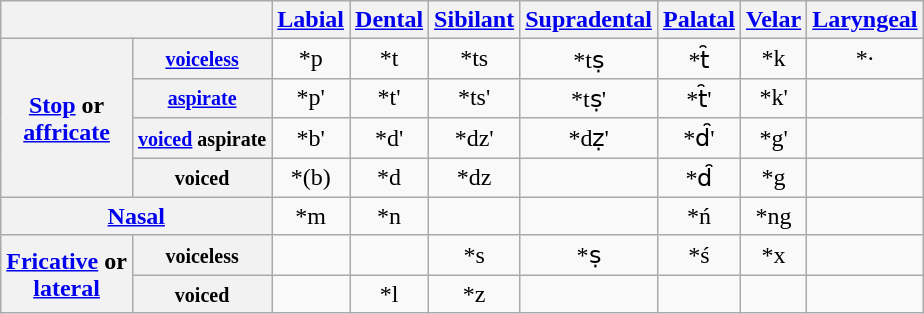<table class="wikitable" style="text-align: center;">
<tr>
<th colspan="2"></th>
<th><a href='#'>Labial</a></th>
<th><a href='#'>Dental</a></th>
<th><a href='#'>Sibilant</a></th>
<th><a href='#'>Supradental</a></th>
<th><a href='#'>Palatal</a></th>
<th><a href='#'>Velar</a></th>
<th><a href='#'>Laryngeal</a></th>
</tr>
<tr>
<th rowspan="4"><a href='#'>Stop</a> or<br><a href='#'>affricate</a></th>
<th><small><a href='#'>voiceless</a></small></th>
<td>*p</td>
<td>*t</td>
<td>*ts</td>
<td>*tṣ</td>
<td>*t̑</td>
<td>*k</td>
<td>*·</td>
</tr>
<tr>
<th><small><a href='#'>aspirate</a></small></th>
<td>*p'</td>
<td>*t'</td>
<td>*ts'</td>
<td>*tṣ'</td>
<td>*t̑'</td>
<td>*k'</td>
<td></td>
</tr>
<tr>
<th><small><a href='#'>voiced</a> aspirate</small></th>
<td>*b'</td>
<td>*d'</td>
<td>*dz'</td>
<td>*dẓ'</td>
<td>*d̑'</td>
<td>*g'</td>
<td></td>
</tr>
<tr>
<th><small>voiced</small></th>
<td>*(b)</td>
<td>*d</td>
<td>*dz</td>
<td></td>
<td>*d̑</td>
<td>*g</td>
<td></td>
</tr>
<tr>
<th colspan="2"><a href='#'>Nasal</a></th>
<td>*m</td>
<td>*n</td>
<td></td>
<td></td>
<td>*ń</td>
<td>*ng</td>
<td></td>
</tr>
<tr>
<th rowspan="2"><a href='#'>Fricative</a> or<br><a href='#'>lateral</a></th>
<th><small>voiceless</small></th>
<td></td>
<td></td>
<td>*s</td>
<td>*ṣ</td>
<td>*ś</td>
<td>*x</td>
<td></td>
</tr>
<tr>
<th><small>voiced</small></th>
<td></td>
<td>*l</td>
<td>*z</td>
<td></td>
<td></td>
<td></td>
<td></td>
</tr>
</table>
